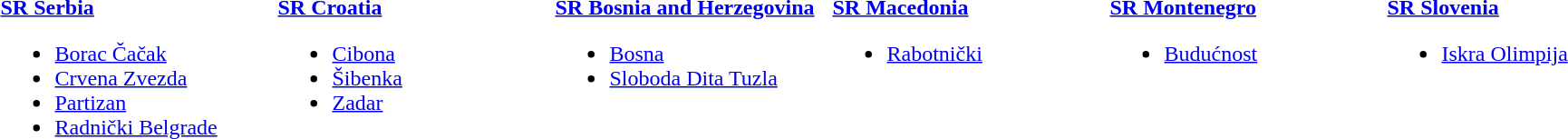<table>
<tr>
<td style="width:200px; vertical-align:top;"><br><strong> <a href='#'>SR Serbia</a></strong><ul><li><a href='#'>Borac Čačak</a></li><li><a href='#'>Crvena Zvezda</a></li><li><a href='#'>Partizan</a></li><li><a href='#'>Radnički Belgrade</a></li></ul></td>
<td style="width:200px; vertical-align:top;"><br><strong> <a href='#'>SR Croatia</a></strong><ul><li><a href='#'>Cibona</a></li><li><a href='#'>Šibenka</a></li><li><a href='#'>Zadar</a></li></ul></td>
<td style="width:200px; vertical-align:top;"><br><strong> <a href='#'>SR Bosnia and Herzegovina</a></strong><ul><li><a href='#'>Bosna</a></li><li><a href='#'>Sloboda Dita Tuzla</a></li></ul></td>
<td style="width:200px; vertical-align:top;"><br><strong> <a href='#'>SR Macedonia</a></strong><ul><li><a href='#'>Rabotnički</a></li></ul></td>
<td style="width:200px; vertical-align:top;"><br><strong> <a href='#'>SR Montenegro</a></strong><ul><li><a href='#'>Budućnost</a></li></ul></td>
<td style="width:200px; vertical-align:top;"><br><strong> <a href='#'>SR Slovenia</a></strong><ul><li><a href='#'>Iskra Olimpija</a></li></ul></td>
</tr>
</table>
